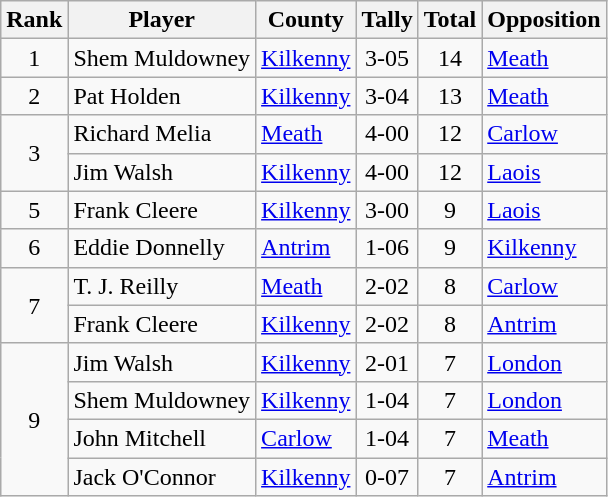<table class="wikitable">
<tr>
<th>Rank</th>
<th>Player</th>
<th>County</th>
<th>Tally</th>
<th>Total</th>
<th>Opposition</th>
</tr>
<tr>
<td rowspan="1" style="text-align:center;">1</td>
<td>Shem Muldowney</td>
<td><a href='#'>Kilkenny</a></td>
<td align=center>3-05</td>
<td align=center>14</td>
<td><a href='#'>Meath</a></td>
</tr>
<tr>
<td rowspan="1" style="text-align:center;">2</td>
<td>Pat Holden</td>
<td><a href='#'>Kilkenny</a></td>
<td align=center>3-04</td>
<td align=center>13</td>
<td><a href='#'>Meath</a></td>
</tr>
<tr>
<td rowspan="2" style="text-align:center;">3</td>
<td>Richard Melia</td>
<td><a href='#'>Meath</a></td>
<td align=center>4-00</td>
<td align=center>12</td>
<td><a href='#'>Carlow</a></td>
</tr>
<tr>
<td>Jim Walsh</td>
<td><a href='#'>Kilkenny</a></td>
<td align=center>4-00</td>
<td align=center>12</td>
<td><a href='#'>Laois</a></td>
</tr>
<tr>
<td rowspan="1" style="text-align:center;">5</td>
<td>Frank Cleere</td>
<td><a href='#'>Kilkenny</a></td>
<td align=center>3-00</td>
<td align=center>9</td>
<td><a href='#'>Laois</a></td>
</tr>
<tr>
<td rowspan="1" style="text-align:center;">6</td>
<td>Eddie Donnelly</td>
<td><a href='#'>Antrim</a></td>
<td align=center>1-06</td>
<td align=center>9</td>
<td><a href='#'>Kilkenny</a></td>
</tr>
<tr>
<td rowspan="2" style="text-align:center;">7</td>
<td>T. J. Reilly</td>
<td><a href='#'>Meath</a></td>
<td align=center>2-02</td>
<td align=center>8</td>
<td><a href='#'>Carlow</a></td>
</tr>
<tr>
<td>Frank Cleere</td>
<td><a href='#'>Kilkenny</a></td>
<td align=center>2-02</td>
<td align=center>8</td>
<td><a href='#'>Antrim</a></td>
</tr>
<tr>
<td rowspan="4" style="text-align:center;">9</td>
<td>Jim Walsh</td>
<td><a href='#'>Kilkenny</a></td>
<td align=center>2-01</td>
<td align=center>7</td>
<td><a href='#'>London</a></td>
</tr>
<tr>
<td>Shem Muldowney</td>
<td><a href='#'>Kilkenny</a></td>
<td align=center>1-04</td>
<td align=center>7</td>
<td><a href='#'>London</a></td>
</tr>
<tr>
<td>John Mitchell</td>
<td><a href='#'>Carlow</a></td>
<td align=center>1-04</td>
<td align=center>7</td>
<td><a href='#'>Meath</a></td>
</tr>
<tr>
<td>Jack O'Connor</td>
<td><a href='#'>Kilkenny</a></td>
<td align=center>0-07</td>
<td align=center>7</td>
<td><a href='#'>Antrim</a></td>
</tr>
</table>
